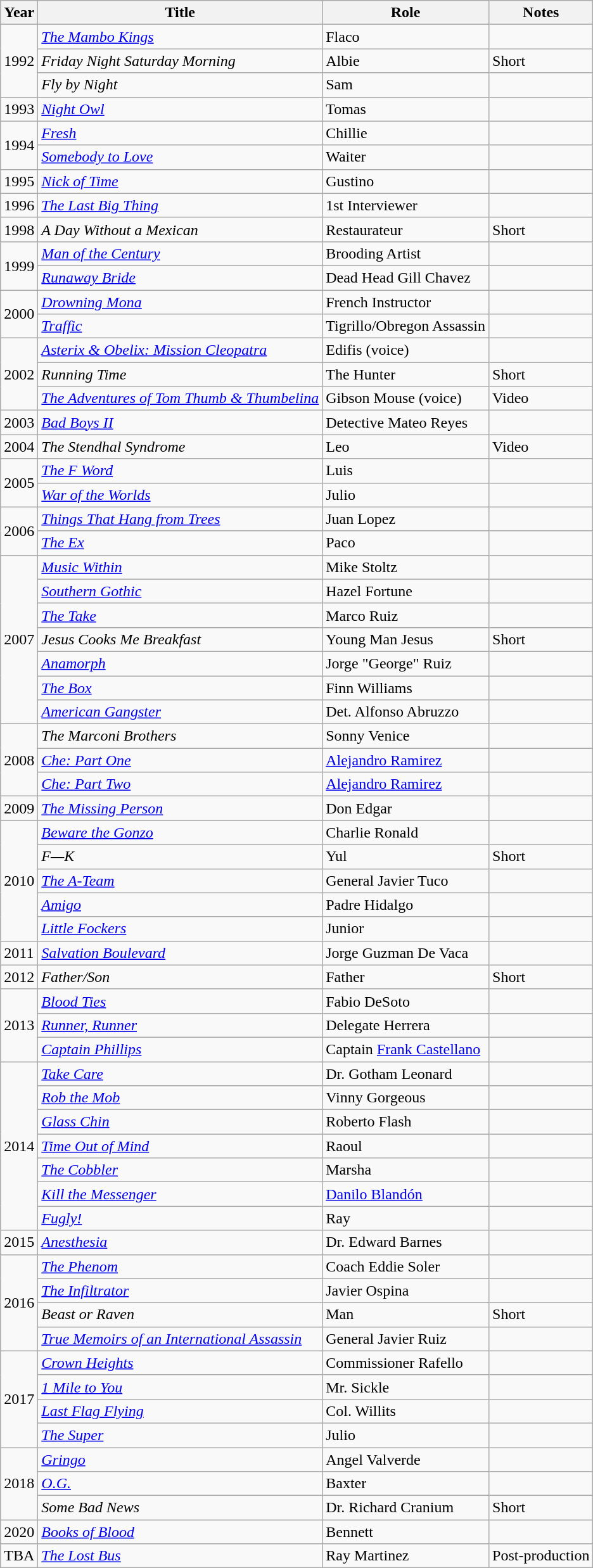<table class = "wikitable sortable">
<tr>
<th>Year</th>
<th>Title</th>
<th>Role</th>
<th>Notes</th>
</tr>
<tr>
<td rowspan="3">1992</td>
<td><em><a href='#'>The Mambo Kings</a></em></td>
<td>Flaco</td>
<td></td>
</tr>
<tr>
<td><em>Friday Night Saturday Morning</em></td>
<td>Albie</td>
<td>Short</td>
</tr>
<tr>
<td><em>Fly by Night</em></td>
<td>Sam</td>
<td></td>
</tr>
<tr>
<td>1993</td>
<td><em><a href='#'>Night Owl</a></em></td>
<td>Tomas</td>
<td></td>
</tr>
<tr>
<td rowspan="2">1994</td>
<td><em><a href='#'>Fresh</a></em></td>
<td>Chillie</td>
<td></td>
</tr>
<tr>
<td><em><a href='#'>Somebody to Love</a></em></td>
<td>Waiter</td>
<td></td>
</tr>
<tr>
<td>1995</td>
<td><em><a href='#'>Nick of Time</a></em></td>
<td>Gustino</td>
<td></td>
</tr>
<tr>
<td>1996</td>
<td><em><a href='#'>The Last Big Thing</a></em></td>
<td>1st Interviewer</td>
<td></td>
</tr>
<tr>
<td>1998</td>
<td><em>A Day Without a Mexican</em></td>
<td>Restaurateur</td>
<td>Short</td>
</tr>
<tr>
<td rowspan="2">1999</td>
<td><em><a href='#'>Man of the Century</a></em></td>
<td>Brooding Artist</td>
<td></td>
</tr>
<tr>
<td><em><a href='#'>Runaway Bride</a></em></td>
<td>Dead Head Gill Chavez</td>
<td></td>
</tr>
<tr>
<td rowspan="2">2000</td>
<td><em><a href='#'>Drowning Mona</a></em></td>
<td>French Instructor</td>
<td></td>
</tr>
<tr>
<td><em><a href='#'>Traffic</a></em></td>
<td>Tigrillo/Obregon Assassin</td>
<td></td>
</tr>
<tr>
<td rowspan="3">2002</td>
<td><em><a href='#'>Asterix & Obelix: Mission Cleopatra</a></em></td>
<td>Edifis (voice)</td>
<td></td>
</tr>
<tr>
<td><em>Running Time</em></td>
<td>The Hunter</td>
<td>Short</td>
</tr>
<tr>
<td><em><a href='#'>The Adventures of Tom Thumb & Thumbelina</a></em></td>
<td>Gibson Mouse (voice)</td>
<td>Video</td>
</tr>
<tr>
<td>2003</td>
<td><em><a href='#'>Bad Boys II</a></em></td>
<td>Detective Mateo Reyes</td>
<td></td>
</tr>
<tr>
<td>2004</td>
<td><em>The Stendhal Syndrome</em></td>
<td>Leo</td>
<td>Video</td>
</tr>
<tr>
<td rowspan="2">2005</td>
<td><em><a href='#'>The F Word</a></em></td>
<td>Luis</td>
<td></td>
</tr>
<tr>
<td><em><a href='#'>War of the Worlds</a></em></td>
<td>Julio</td>
<td></td>
</tr>
<tr>
<td rowspan="2">2006</td>
<td><em><a href='#'>Things That Hang from Trees</a></em></td>
<td>Juan Lopez</td>
<td></td>
</tr>
<tr>
<td><em><a href='#'>The Ex</a></em></td>
<td>Paco</td>
<td></td>
</tr>
<tr>
<td rowspan="7">2007</td>
<td><em><a href='#'>Music Within</a></em></td>
<td>Mike Stoltz</td>
<td></td>
</tr>
<tr>
<td><em><a href='#'>Southern Gothic</a></em></td>
<td>Hazel Fortune</td>
<td></td>
</tr>
<tr>
<td><em><a href='#'>The Take</a></em></td>
<td>Marco Ruiz</td>
<td></td>
</tr>
<tr>
<td><em>Jesus Cooks Me Breakfast</em></td>
<td>Young Man Jesus</td>
<td>Short</td>
</tr>
<tr>
<td><em><a href='#'>Anamorph</a></em></td>
<td>Jorge "George" Ruiz</td>
<td></td>
</tr>
<tr>
<td><em><a href='#'>The Box</a></em></td>
<td>Finn Williams</td>
<td></td>
</tr>
<tr>
<td><em><a href='#'>American Gangster</a></em></td>
<td>Det. Alfonso Abruzzo</td>
<td></td>
</tr>
<tr>
<td rowspan="3">2008</td>
<td><em>The Marconi Brothers</em></td>
<td>Sonny Venice</td>
<td></td>
</tr>
<tr>
<td><em><a href='#'>Che: Part One</a></em></td>
<td><a href='#'>Alejandro Ramirez</a></td>
<td></td>
</tr>
<tr>
<td><em><a href='#'>Che: Part Two</a></em></td>
<td><a href='#'>Alejandro Ramirez</a></td>
<td></td>
</tr>
<tr>
<td>2009</td>
<td><em><a href='#'>The Missing Person</a></em></td>
<td>Don Edgar</td>
<td></td>
</tr>
<tr>
<td rowspan="5">2010</td>
<td><em><a href='#'>Beware the Gonzo</a></em></td>
<td>Charlie Ronald</td>
<td></td>
</tr>
<tr>
<td><em>F—K</em></td>
<td>Yul</td>
<td>Short</td>
</tr>
<tr>
<td><em><a href='#'>The A-Team</a></em></td>
<td>General Javier Tuco</td>
<td></td>
</tr>
<tr>
<td><em><a href='#'>Amigo</a></em></td>
<td>Padre Hidalgo</td>
<td></td>
</tr>
<tr>
<td><em><a href='#'>Little Fockers</a></em></td>
<td>Junior</td>
<td></td>
</tr>
<tr>
<td>2011</td>
<td><em><a href='#'>Salvation Boulevard</a></em></td>
<td>Jorge Guzman De Vaca</td>
<td></td>
</tr>
<tr>
<td>2012</td>
<td><em>Father/Son</em></td>
<td>Father</td>
<td>Short</td>
</tr>
<tr>
<td rowspan="3">2013</td>
<td><em><a href='#'>Blood Ties</a></em></td>
<td>Fabio DeSoto</td>
<td></td>
</tr>
<tr>
<td><em><a href='#'>Runner, Runner</a></em></td>
<td>Delegate Herrera</td>
<td></td>
</tr>
<tr>
<td><em><a href='#'>Captain Phillips</a></em></td>
<td>Captain <a href='#'>Frank Castellano</a></td>
<td></td>
</tr>
<tr>
<td rowspan="7">2014</td>
<td><em><a href='#'>Take Care</a></em></td>
<td>Dr. Gotham Leonard</td>
<td></td>
</tr>
<tr>
<td><em><a href='#'>Rob the Mob</a></em></td>
<td>Vinny Gorgeous</td>
<td></td>
</tr>
<tr>
<td><em><a href='#'>Glass Chin</a></em></td>
<td>Roberto Flash</td>
<td></td>
</tr>
<tr>
<td><em><a href='#'>Time Out of Mind</a></em></td>
<td>Raoul</td>
<td></td>
</tr>
<tr>
<td><em><a href='#'>The Cobbler</a></em></td>
<td>Marsha</td>
<td></td>
</tr>
<tr>
<td><em><a href='#'>Kill the Messenger</a></em></td>
<td><a href='#'>Danilo Blandón</a></td>
<td></td>
</tr>
<tr>
<td><em><a href='#'>Fugly!</a></em></td>
<td>Ray</td>
<td></td>
</tr>
<tr>
<td>2015</td>
<td><em><a href='#'>Anesthesia</a></em></td>
<td>Dr. Edward Barnes</td>
<td></td>
</tr>
<tr>
<td rowspan="4">2016</td>
<td><em><a href='#'>The Phenom</a></em></td>
<td>Coach Eddie Soler</td>
<td></td>
</tr>
<tr>
<td><em><a href='#'>The Infiltrator</a></em></td>
<td>Javier Ospina</td>
<td></td>
</tr>
<tr>
<td><em>Beast or Raven</em></td>
<td>Man</td>
<td>Short</td>
</tr>
<tr>
<td><em><a href='#'>True Memoirs of an International Assassin</a></em></td>
<td>General Javier Ruiz</td>
<td></td>
</tr>
<tr>
<td rowspan="4">2017</td>
<td><em><a href='#'>Crown Heights</a></em></td>
<td>Commissioner Rafello</td>
<td></td>
</tr>
<tr>
<td><em><a href='#'>1 Mile to You</a></em></td>
<td>Mr. Sickle</td>
<td></td>
</tr>
<tr>
<td><em><a href='#'>Last Flag Flying</a></em></td>
<td>Col. Willits</td>
<td></td>
</tr>
<tr>
<td><em><a href='#'>The Super</a></em></td>
<td>Julio</td>
<td></td>
</tr>
<tr>
<td rowspan="3">2018</td>
<td><em><a href='#'>Gringo</a></em></td>
<td>Angel Valverde</td>
<td></td>
</tr>
<tr>
<td><em><a href='#'>O.G.</a></em></td>
<td>Baxter</td>
<td></td>
</tr>
<tr>
<td><em>Some Bad News</em></td>
<td>Dr. Richard Cranium</td>
<td>Short</td>
</tr>
<tr>
<td>2020</td>
<td><em><a href='#'>Books of Blood</a></em></td>
<td>Bennett</td>
<td></td>
</tr>
<tr>
<td>TBA</td>
<td><em><a href='#'>The Lost Bus</a></em></td>
<td>Ray Martinez</td>
<td>Post-production</td>
</tr>
</table>
